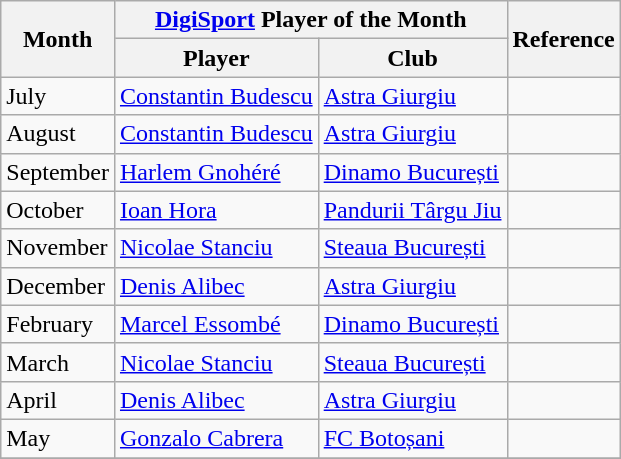<table class="wikitable">
<tr>
<th rowspan="2">Month</th>
<th colspan="2"><a href='#'>DigiSport</a> Player of the Month</th>
<th rowspan="2">Reference</th>
</tr>
<tr>
<th>Player</th>
<th>Club</th>
</tr>
<tr>
<td>July</td>
<td><a href='#'>Constantin Budescu</a></td>
<td><a href='#'>Astra Giurgiu</a></td>
<td align=center></td>
</tr>
<tr>
<td>August</td>
<td><a href='#'>Constantin Budescu</a></td>
<td><a href='#'>Astra Giurgiu</a></td>
<td align=center></td>
</tr>
<tr>
<td>September</td>
<td><a href='#'>Harlem Gnohéré</a></td>
<td><a href='#'>Dinamo București</a></td>
<td align=center></td>
</tr>
<tr>
<td>October</td>
<td><a href='#'>Ioan Hora</a></td>
<td><a href='#'>Pandurii Târgu Jiu</a></td>
<td align=center></td>
</tr>
<tr>
<td>November</td>
<td><a href='#'>Nicolae Stanciu</a></td>
<td><a href='#'>Steaua București</a></td>
<td align=center></td>
</tr>
<tr>
<td>December</td>
<td><a href='#'>Denis Alibec</a></td>
<td><a href='#'>Astra Giurgiu</a></td>
<td align=center></td>
</tr>
<tr>
<td>February</td>
<td><a href='#'>Marcel Essombé</a></td>
<td><a href='#'>Dinamo București</a></td>
<td align=center></td>
</tr>
<tr>
<td>March</td>
<td><a href='#'>Nicolae Stanciu</a></td>
<td><a href='#'>Steaua București</a></td>
<td align=center></td>
</tr>
<tr>
<td>April</td>
<td><a href='#'>Denis Alibec</a></td>
<td><a href='#'>Astra Giurgiu</a></td>
<td align=center></td>
</tr>
<tr>
<td>May</td>
<td><a href='#'>Gonzalo Cabrera</a></td>
<td><a href='#'>FC Botoșani</a></td>
<td align=center></td>
</tr>
<tr>
</tr>
</table>
